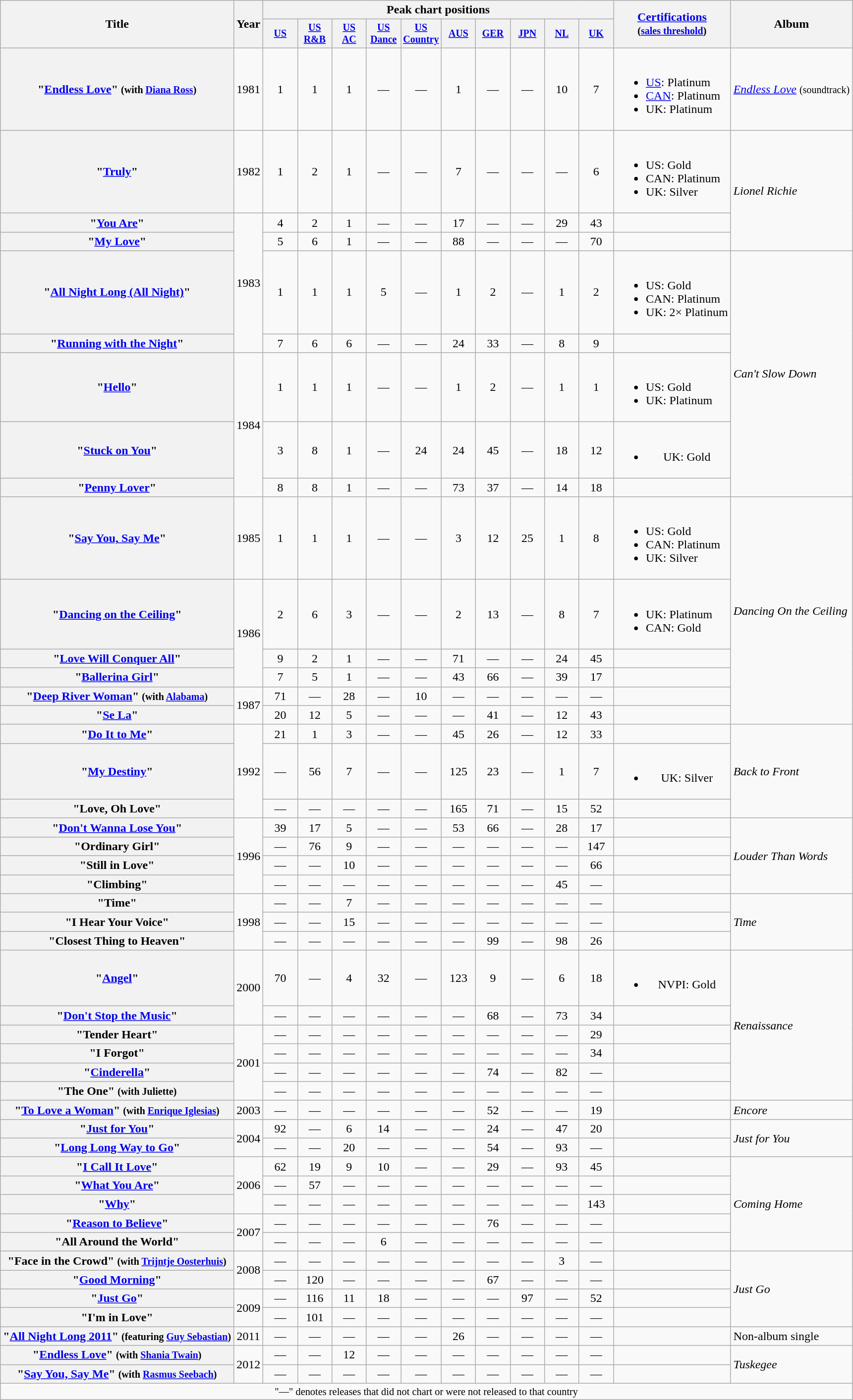<table class="wikitable plainrowheaders" style="text-align:center;">
<tr>
<th rowspan="2">Title</th>
<th rowspan="2">Year</th>
<th colspan="10">Peak chart positions</th>
<th rowspan="2"><a href='#'>Certifications</a><br><small>(<a href='#'>sales threshold</a>)</small></th>
<th rowspan="2">Album</th>
</tr>
<tr style="font-size:smaller;">
<th width="40"><a href='#'>US</a><br></th>
<th width="40"><a href='#'>US<br>R&B</a><br></th>
<th width="40"><a href='#'>US<br>AC</a><br></th>
<th width="40"><a href='#'>US Dance</a><br></th>
<th width="40"><a href='#'>US Country</a><br></th>
<th width="40"><a href='#'>AUS</a><br></th>
<th width="40"><a href='#'>GER</a><br></th>
<th width="40"><a href='#'>JPN</a><br></th>
<th width="40"><a href='#'>NL</a><br></th>
<th width="40"><a href='#'>UK</a><br></th>
</tr>
<tr>
<th scope="row">"<a href='#'>Endless Love</a>" <small>(with <a href='#'>Diana Ross</a>)</small></th>
<td>1981</td>
<td>1</td>
<td>1</td>
<td>1</td>
<td>—</td>
<td>—</td>
<td>1</td>
<td>—</td>
<td>—</td>
<td>10</td>
<td>7</td>
<td align="left"><br><ul><li><a href='#'>US</a>: Platinum</li><li><a href='#'>CAN</a>: Platinum</li><li>UK: Platinum</li></ul></td>
<td align="left"><em><a href='#'>Endless Love</a></em> <small>(soundtrack)</small></td>
</tr>
<tr>
<th scope="row">"<a href='#'>Truly</a>"</th>
<td>1982</td>
<td>1</td>
<td>2</td>
<td>1</td>
<td>—</td>
<td>—</td>
<td>7</td>
<td>—</td>
<td>—</td>
<td>—</td>
<td>6</td>
<td align="left"><br><ul><li>US: Gold</li><li>CAN: Platinum</li><li>UK: Silver</li></ul></td>
<td align="left" rowspan="3"><em>Lionel Richie</em></td>
</tr>
<tr>
<th scope="row">"<a href='#'>You Are</a>"</th>
<td rowspan="4">1983</td>
<td>4</td>
<td>2</td>
<td>1</td>
<td>—</td>
<td>—</td>
<td>17</td>
<td>—</td>
<td>—</td>
<td>29</td>
<td>43</td>
<td></td>
</tr>
<tr>
<th scope="row">"<a href='#'>My Love</a>"</th>
<td>5</td>
<td>6</td>
<td>1</td>
<td>—</td>
<td>—</td>
<td>88</td>
<td>—</td>
<td>—</td>
<td>—</td>
<td>70</td>
<td></td>
</tr>
<tr>
<th scope="row">"<a href='#'>All Night Long (All Night)</a>"</th>
<td>1</td>
<td>1</td>
<td>1</td>
<td>5</td>
<td>—</td>
<td>1</td>
<td>2</td>
<td>—</td>
<td>1</td>
<td>2</td>
<td align="left"><br><ul><li>US: Gold</li><li>CAN: Platinum</li><li>UK: 2× Platinum</li></ul></td>
<td align="left" rowspan="5"><em>Can't Slow Down</em></td>
</tr>
<tr>
<th scope="row">"<a href='#'>Running with the Night</a>"</th>
<td>7</td>
<td>6</td>
<td>6</td>
<td>—</td>
<td>—</td>
<td>24</td>
<td>33</td>
<td>—</td>
<td>8</td>
<td>9</td>
<td></td>
</tr>
<tr>
<th scope="row">"<a href='#'>Hello</a>"</th>
<td rowspan="3">1984</td>
<td>1</td>
<td>1</td>
<td>1</td>
<td>—</td>
<td>—</td>
<td>1</td>
<td>2</td>
<td>—</td>
<td>1</td>
<td>1</td>
<td align="left"><br><ul><li>US: Gold</li><li>UK: Platinum</li></ul></td>
</tr>
<tr>
<th scope="row">"<a href='#'>Stuck on You</a>"</th>
<td>3</td>
<td>8</td>
<td>1</td>
<td>—</td>
<td>24</td>
<td>24</td>
<td>45</td>
<td>—</td>
<td>18</td>
<td>12</td>
<td><br><ul><li>UK: Gold</li></ul></td>
</tr>
<tr>
<th scope="row">"<a href='#'>Penny Lover</a>"</th>
<td>8</td>
<td>8</td>
<td>1</td>
<td>—</td>
<td>—</td>
<td>73</td>
<td>37</td>
<td>—</td>
<td>14</td>
<td>18</td>
<td></td>
</tr>
<tr>
<th scope="row">"<a href='#'>Say You, Say Me</a>"</th>
<td>1985</td>
<td>1</td>
<td>1</td>
<td>1</td>
<td>—</td>
<td>—</td>
<td>3</td>
<td>12</td>
<td>25</td>
<td>1</td>
<td>8</td>
<td align="left"><br><ul><li>US: Gold</li><li>CAN: Platinum</li><li>UK: Silver</li></ul></td>
<td align="left" rowspan="6"><em>Dancing On the Ceiling</em></td>
</tr>
<tr>
<th scope="row">"<a href='#'>Dancing on the Ceiling</a>"</th>
<td rowspan="3">1986</td>
<td>2</td>
<td>6</td>
<td>3</td>
<td>—</td>
<td>—</td>
<td>2</td>
<td>13</td>
<td>—</td>
<td>8</td>
<td>7</td>
<td align="left"><br><ul><li>UK: Platinum</li><li>CAN: Gold</li></ul></td>
</tr>
<tr>
<th scope="row">"<a href='#'>Love Will Conquer All</a>"</th>
<td>9</td>
<td>2</td>
<td>1</td>
<td>—</td>
<td>—</td>
<td>71</td>
<td>—</td>
<td>—</td>
<td>24</td>
<td>45</td>
<td></td>
</tr>
<tr>
<th scope="row">"<a href='#'>Ballerina Girl</a>"</th>
<td>7</td>
<td>5</td>
<td>1</td>
<td>—</td>
<td>—</td>
<td>43</td>
<td>66</td>
<td>—</td>
<td>39</td>
<td>17</td>
<td></td>
</tr>
<tr>
<th scope="row">"<a href='#'>Deep River Woman</a>" <small>(with <a href='#'>Alabama</a>)</small></th>
<td rowspan="2">1987</td>
<td>71</td>
<td>—</td>
<td>28</td>
<td>—</td>
<td>10</td>
<td>—</td>
<td>—</td>
<td>—</td>
<td>—</td>
<td>—</td>
<td></td>
</tr>
<tr>
<th scope="row">"<a href='#'>Se La</a>"</th>
<td>20</td>
<td>12</td>
<td>5</td>
<td>—</td>
<td>—</td>
<td>—</td>
<td>41</td>
<td>—</td>
<td>12</td>
<td>43</td>
<td></td>
</tr>
<tr>
<th scope="row">"<a href='#'>Do It to Me</a>"</th>
<td rowspan="3">1992</td>
<td>21</td>
<td>1</td>
<td>3</td>
<td>—</td>
<td>—</td>
<td>45</td>
<td>26</td>
<td>—</td>
<td>12</td>
<td>33</td>
<td></td>
<td align="left" rowspan="3"><em>Back to Front</em></td>
</tr>
<tr>
<th scope="row">"<a href='#'>My Destiny</a>"</th>
<td>—</td>
<td>56</td>
<td>7</td>
<td>—</td>
<td>—</td>
<td>125</td>
<td>23</td>
<td>—</td>
<td>1</td>
<td>7</td>
<td><br><ul><li>UK: Silver</li></ul></td>
</tr>
<tr>
<th scope="row">"Love, Oh Love"</th>
<td>—</td>
<td>—</td>
<td>—</td>
<td>—</td>
<td>—</td>
<td>165</td>
<td>71</td>
<td>—</td>
<td>15</td>
<td>52</td>
<td></td>
</tr>
<tr>
<th scope="row">"<a href='#'>Don't Wanna Lose You</a>"</th>
<td rowspan="4">1996</td>
<td>39</td>
<td>17</td>
<td>5</td>
<td>—</td>
<td>—</td>
<td>53</td>
<td>66</td>
<td>—</td>
<td>28</td>
<td>17</td>
<td></td>
<td align="left" rowspan="4"><em>Louder Than Words</em></td>
</tr>
<tr>
<th scope="row">"Ordinary Girl"</th>
<td>—</td>
<td>76</td>
<td>9</td>
<td>—</td>
<td>—</td>
<td>—</td>
<td>—</td>
<td>—</td>
<td>—</td>
<td>147</td>
<td></td>
</tr>
<tr>
<th scope="row">"Still in Love"</th>
<td>—</td>
<td>—</td>
<td>10</td>
<td>—</td>
<td>—</td>
<td>—</td>
<td>—</td>
<td>—</td>
<td>—</td>
<td>66</td>
<td></td>
</tr>
<tr>
<th scope="row">"Climbing"</th>
<td>—</td>
<td>—</td>
<td>—</td>
<td>—</td>
<td>—</td>
<td>—</td>
<td>—</td>
<td>—</td>
<td>45</td>
<td>—</td>
<td></td>
</tr>
<tr>
<th scope="row">"Time"</th>
<td rowspan="3">1998</td>
<td>—</td>
<td>—</td>
<td>7</td>
<td>—</td>
<td>—</td>
<td>—</td>
<td>—</td>
<td>—</td>
<td>—</td>
<td>—</td>
<td></td>
<td align="left" rowspan="3"><em>Time</em></td>
</tr>
<tr>
<th scope="row">"I Hear Your Voice"</th>
<td>—</td>
<td>—</td>
<td>15</td>
<td>—</td>
<td>—</td>
<td>—</td>
<td>—</td>
<td>—</td>
<td>—</td>
<td>—</td>
<td></td>
</tr>
<tr>
<th scope="row">"Closest Thing to Heaven"</th>
<td>—</td>
<td>—</td>
<td>—</td>
<td>—</td>
<td>—</td>
<td>—</td>
<td>99</td>
<td>—</td>
<td>98</td>
<td>26</td>
<td></td>
</tr>
<tr>
<th scope="row">"<a href='#'>Angel</a>"</th>
<td rowspan="2">2000</td>
<td>70</td>
<td>—</td>
<td>4</td>
<td>32</td>
<td>—</td>
<td>123</td>
<td>9</td>
<td>—</td>
<td>6</td>
<td>18</td>
<td><br><ul><li>NVPI: Gold</li></ul></td>
<td align="left" rowspan="6"><em>Renaissance</em></td>
</tr>
<tr>
<th scope="row">"<a href='#'>Don't Stop the Music</a>"</th>
<td>—</td>
<td>—</td>
<td>—</td>
<td>—</td>
<td>—</td>
<td>—</td>
<td>68</td>
<td>—</td>
<td>73</td>
<td>34</td>
<td></td>
</tr>
<tr>
<th scope="row">"Tender Heart"</th>
<td rowspan="4">2001</td>
<td>—</td>
<td>—</td>
<td>—</td>
<td>—</td>
<td>—</td>
<td>—</td>
<td>—</td>
<td>—</td>
<td>—</td>
<td>29</td>
<td></td>
</tr>
<tr>
<th scope="row">"I Forgot"</th>
<td>—</td>
<td>—</td>
<td>—</td>
<td>—</td>
<td>—</td>
<td>—</td>
<td>—</td>
<td>—</td>
<td>—</td>
<td>34</td>
<td></td>
</tr>
<tr>
<th scope="row">"<a href='#'>Cinderella</a>"</th>
<td>—</td>
<td>—</td>
<td>—</td>
<td>—</td>
<td>—</td>
<td>—</td>
<td>74</td>
<td>—</td>
<td>82</td>
<td>—</td>
<td></td>
</tr>
<tr>
<th scope="row">"The One" <small>(with Juliette)</small></th>
<td>—</td>
<td>—</td>
<td>—</td>
<td>—</td>
<td>—</td>
<td>—</td>
<td>—</td>
<td>—</td>
<td>—</td>
<td>—</td>
<td></td>
</tr>
<tr>
<th scope="row">"<a href='#'>To Love a Woman</a>" <small>(with <a href='#'>Enrique Iglesias</a>)</small></th>
<td>2003</td>
<td>—</td>
<td>—</td>
<td>—</td>
<td>—</td>
<td>—</td>
<td>—</td>
<td>52</td>
<td>—</td>
<td>—</td>
<td>19</td>
<td></td>
<td align="left"><em>Encore</em></td>
</tr>
<tr>
<th scope="row">"<a href='#'>Just for You</a>"</th>
<td rowspan="2">2004</td>
<td>92</td>
<td>—</td>
<td>6</td>
<td>14</td>
<td>—</td>
<td>—</td>
<td>24</td>
<td>—</td>
<td>47</td>
<td>20</td>
<td></td>
<td align="left" rowspan="2"><em>Just for You</em></td>
</tr>
<tr>
<th scope="row">"<a href='#'>Long Long Way to Go</a>"</th>
<td>—</td>
<td>—</td>
<td>20</td>
<td>—</td>
<td>—</td>
<td>—</td>
<td>54</td>
<td>—</td>
<td>93</td>
<td>—</td>
<td></td>
</tr>
<tr>
<th scope="row">"<a href='#'>I Call It Love</a>"</th>
<td rowspan="3">2006</td>
<td>62</td>
<td>19</td>
<td>9</td>
<td>10</td>
<td>—</td>
<td>—</td>
<td>29</td>
<td>—</td>
<td>93</td>
<td>45</td>
<td></td>
<td align="left" rowspan="5"><em>Coming Home</em></td>
</tr>
<tr>
<th scope="row">"<a href='#'>What You Are</a>"</th>
<td>—</td>
<td>57</td>
<td>—</td>
<td>—</td>
<td>—</td>
<td>—</td>
<td>—</td>
<td>—</td>
<td>—</td>
<td>—</td>
<td></td>
</tr>
<tr>
<th scope="row">"<a href='#'>Why</a>"</th>
<td>—</td>
<td>—</td>
<td>—</td>
<td>—</td>
<td>—</td>
<td>—</td>
<td>—</td>
<td>—</td>
<td>—</td>
<td>143</td>
<td></td>
</tr>
<tr>
<th scope="row">"<a href='#'>Reason to Believe</a>"</th>
<td rowspan="2">2007</td>
<td>—</td>
<td>—</td>
<td>—</td>
<td>—</td>
<td>—</td>
<td>—</td>
<td>76</td>
<td>—</td>
<td>—</td>
<td>—</td>
<td></td>
</tr>
<tr>
<th scope="row">"All Around the World"</th>
<td>—</td>
<td>—</td>
<td>—</td>
<td>6</td>
<td>—</td>
<td>—</td>
<td>—</td>
<td>—</td>
<td>—</td>
<td>—</td>
<td></td>
</tr>
<tr>
<th scope="row">"Face in the Crowd" <small>(with <a href='#'>Trijntje Oosterhuis</a>)</small></th>
<td rowspan="2">2008</td>
<td>—</td>
<td>—</td>
<td>—</td>
<td>—</td>
<td>—</td>
<td>—</td>
<td>—</td>
<td>—</td>
<td>3</td>
<td>—</td>
<td></td>
<td align="left" rowspan="4"><em>Just Go</em></td>
</tr>
<tr>
<th scope="row">"<a href='#'>Good Morning</a>"</th>
<td>—</td>
<td>120</td>
<td>—</td>
<td>—</td>
<td>—</td>
<td>—</td>
<td>67</td>
<td>—</td>
<td>—</td>
<td>—</td>
<td></td>
</tr>
<tr>
<th scope="row">"<a href='#'>Just Go</a>"</th>
<td rowspan="2">2009</td>
<td>—</td>
<td>116</td>
<td>11</td>
<td>18</td>
<td>—</td>
<td>—</td>
<td>—</td>
<td>97</td>
<td>—</td>
<td>52</td>
<td></td>
</tr>
<tr>
<th scope="row">"I'm in Love"</th>
<td>—</td>
<td>101</td>
<td>—</td>
<td>—</td>
<td>—</td>
<td>—</td>
<td>—</td>
<td>—</td>
<td>—</td>
<td>—</td>
<td></td>
</tr>
<tr>
<th scope="row">"<a href='#'>All Night Long 2011</a>" <small>(featuring <a href='#'>Guy Sebastian</a>)</small></th>
<td>2011</td>
<td>—</td>
<td>—</td>
<td>—</td>
<td>—</td>
<td>—</td>
<td>26</td>
<td>—</td>
<td>—</td>
<td>—</td>
<td>—</td>
<td></td>
<td align="left">Non-album single</td>
</tr>
<tr>
<th scope="row">"<a href='#'>Endless Love</a>" <small>(with <a href='#'>Shania Twain</a>)</small></th>
<td rowspan="2">2012</td>
<td>—</td>
<td>—</td>
<td>12</td>
<td>—</td>
<td>—</td>
<td>—</td>
<td>—</td>
<td>—</td>
<td>—</td>
<td>—</td>
<td></td>
<td align="left" rowspan="2"><em>Tuskegee</em></td>
</tr>
<tr>
<th scope="row">"<a href='#'>Say You, Say Me</a>" <small>(with <a href='#'>Rasmus Seebach</a>)</small></th>
<td>—</td>
<td>—</td>
<td>—</td>
<td>—</td>
<td>—</td>
<td>—</td>
<td>—</td>
<td>—</td>
<td>—</td>
<td>—</td>
<td></td>
</tr>
<tr>
<td colspan="20" style="font-size:85%">"—" denotes releases that did not chart or were not released to that country</td>
</tr>
</table>
